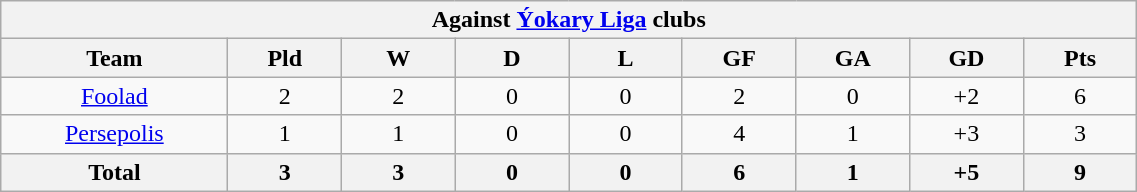<table class="wikitable" width="60%" style="text-align:center">
<tr>
<th colspan="9">Against <a href='#'>Ýokary Liga</a> clubs</th>
</tr>
<tr>
<th width="10%">Team</th>
<th width="5%">Pld</th>
<th width="5%">W</th>
<th width="5%">D</th>
<th width="5%">L</th>
<th width="5%">GF</th>
<th width="5%">GA</th>
<th width="5%">GD</th>
<th width="5%">Pts</th>
</tr>
<tr>
<td><a href='#'>Foolad</a></td>
<td>2</td>
<td>2</td>
<td>0</td>
<td>0</td>
<td>2</td>
<td>0</td>
<td>+2</td>
<td>6</td>
</tr>
<tr>
<td><a href='#'>Persepolis</a></td>
<td>1</td>
<td>1</td>
<td>0</td>
<td>0</td>
<td>4</td>
<td>1</td>
<td>+3</td>
<td>3</td>
</tr>
<tr>
<th>Total</th>
<th>3</th>
<th>3</th>
<th>0</th>
<th>0</th>
<th>6</th>
<th>1</th>
<th>+5</th>
<th>9</th>
</tr>
</table>
